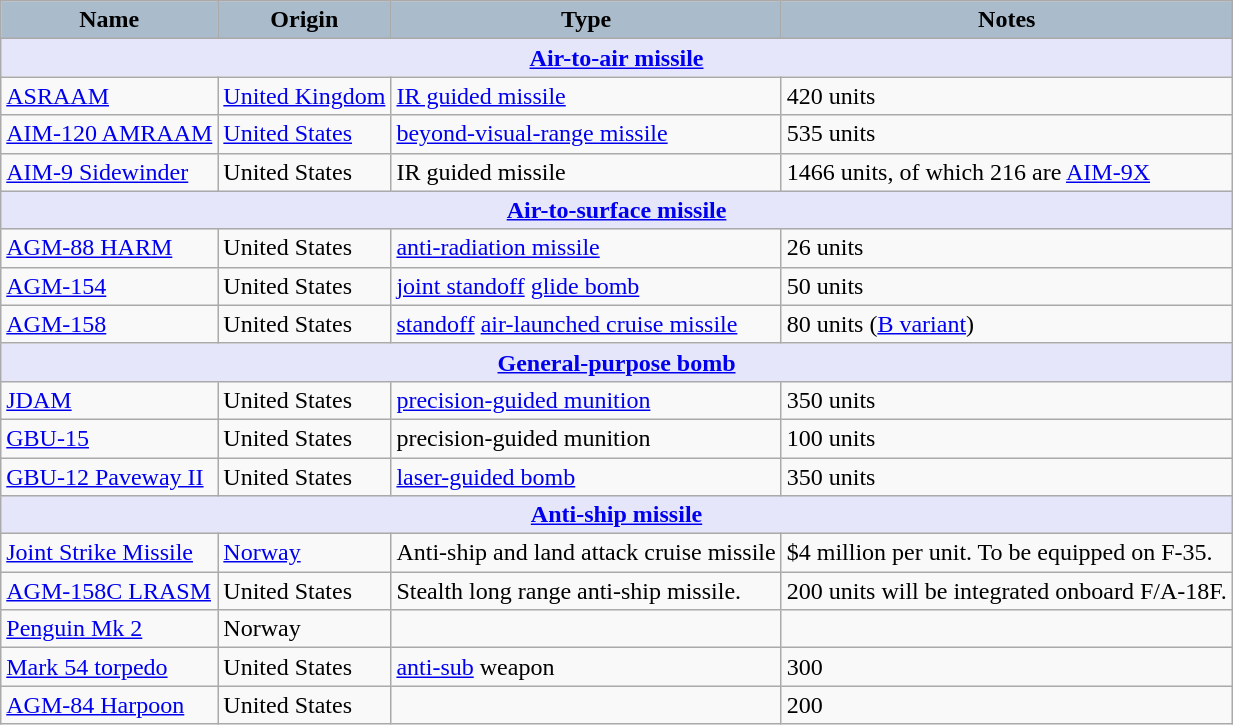<table class="wikitable">
<tr>
<th style="text-align:center; background:#aabccc;">Name</th>
<th style="text-align: center; background:#aabccc;">Origin</th>
<th style="text-align: center; background:#aabccc;">Type</th>
<th style="text-align: center; background:#aabccc;">Notes</th>
</tr>
<tr>
<th colspan="4" style="align: center; background: lavender;"><a href='#'>Air-to-air missile</a></th>
</tr>
<tr>
<td><a href='#'>ASRAAM</a></td>
<td><a href='#'>United Kingdom</a></td>
<td><a href='#'>IR guided missile</a></td>
<td>420 units</td>
</tr>
<tr>
<td><a href='#'>AIM-120 AMRAAM</a></td>
<td><a href='#'>United States</a></td>
<td><a href='#'>beyond-visual-range missile</a></td>
<td>535 units</td>
</tr>
<tr>
<td><a href='#'>AIM-9 Sidewinder</a></td>
<td>United States</td>
<td>IR guided missile</td>
<td>1466 units, of which 216 are <a href='#'>AIM-9X</a></td>
</tr>
<tr>
<th colspan="4" style="align: center; background: lavender;"><a href='#'>Air-to-surface missile</a></th>
</tr>
<tr>
<td><a href='#'>AGM-88 HARM</a></td>
<td>United States</td>
<td><a href='#'>anti-radiation missile</a></td>
<td>26 units</td>
</tr>
<tr>
<td><a href='#'>AGM-154</a></td>
<td>United States</td>
<td><a href='#'>joint standoff</a> <a href='#'>glide bomb</a></td>
<td>50 units</td>
</tr>
<tr>
<td><a href='#'>AGM-158</a></td>
<td>United States</td>
<td><a href='#'>standoff</a> <a href='#'>air-launched cruise missile</a></td>
<td>80 units (<a href='#'>B variant</a>)</td>
</tr>
<tr>
<th colspan="4" style="align: center; background: lavender;"><a href='#'>General-purpose bomb</a></th>
</tr>
<tr>
<td><a href='#'>JDAM</a></td>
<td>United States</td>
<td><a href='#'>precision-guided munition</a></td>
<td>350 units</td>
</tr>
<tr>
<td><a href='#'>GBU-15</a></td>
<td>United States</td>
<td>precision-guided munition</td>
<td>100 units</td>
</tr>
<tr>
<td><a href='#'>GBU-12 Paveway II</a></td>
<td>United States</td>
<td><a href='#'>laser-guided bomb</a></td>
<td>350 units</td>
</tr>
<tr>
<th colspan="4" style="align: center; background: lavender;"><a href='#'>Anti-ship missile</a></th>
</tr>
<tr>
<td><a href='#'>Joint Strike Missile</a></td>
<td><a href='#'>Norway</a></td>
<td>Anti-ship and land attack cruise missile</td>
<td>$4 million per unit. To be equipped on F-35.</td>
</tr>
<tr>
<td><a href='#'>AGM-158C LRASM</a></td>
<td>United States</td>
<td>Stealth long range anti-ship missile.</td>
<td>200 units will be integrated onboard F/A-18F.</td>
</tr>
<tr>
<td><a href='#'>Penguin Mk 2</a> </td>
<td>Norway</td>
<td></td>
<td></td>
</tr>
<tr>
<td><a href='#'>Mark 54 torpedo</a></td>
<td>United States</td>
<td><a href='#'>anti-sub</a> weapon</td>
<td>300</td>
</tr>
<tr>
<td><a href='#'>AGM-84 Harpoon</a></td>
<td>United States</td>
<td></td>
<td>200</td>
</tr>
</table>
